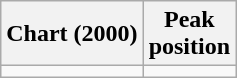<table class="wikitable sortable">
<tr>
<th align="left">Chart (2000)</th>
<th align="center">Peak<br>position</th>
</tr>
<tr>
<td></td>
</tr>
</table>
